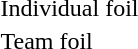<table>
<tr>
<td>Individual foil <br></td>
<td></td>
<td></td>
<td></td>
</tr>
<tr>
<td>Team foil <br></td>
<td></td>
<td></td>
<td></td>
</tr>
</table>
